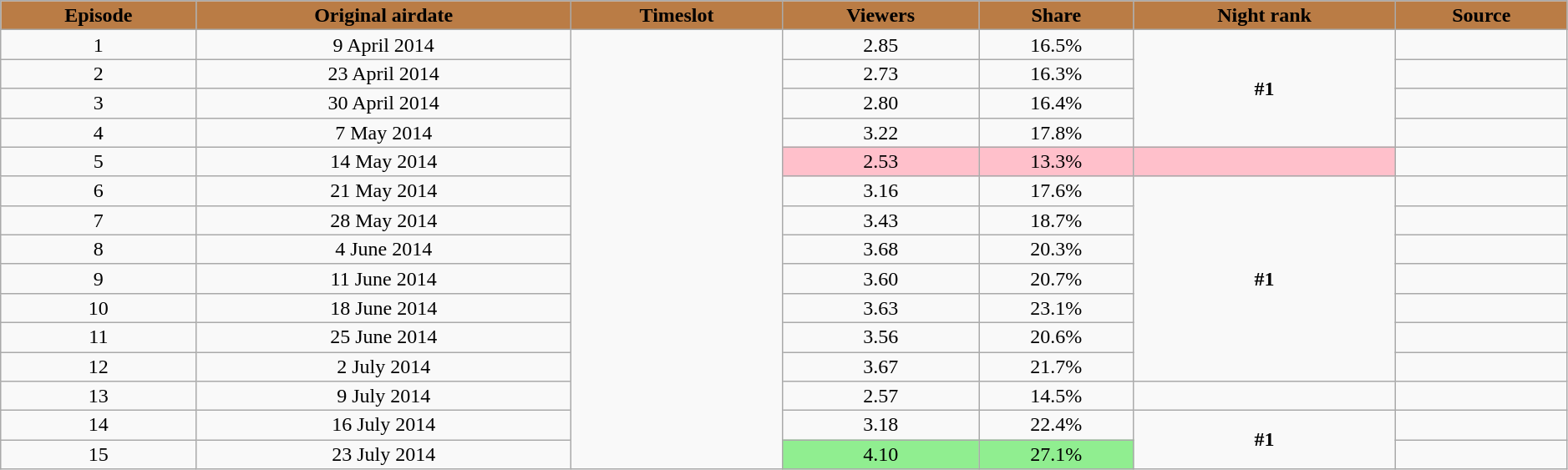<table class="wikitable plainrowheaders" style="text-align:center; line-height:16px; width:99%">
<tr style="background:#BA7C45">
<td><strong>Episode</strong></td>
<td><strong>Original airdate</strong></td>
<td><strong>Timeslot</strong></td>
<td><strong>Viewers<br></strong></td>
<td><strong>Share</strong></td>
<td><strong>Night rank</strong></td>
<td><strong>Source</strong></td>
</tr>
<tr>
<td>1</td>
<td>9 April 2014</td>
<td rowspan=15></td>
<td>2.85</td>
<td>16.5%</td>
<td rowspan="4"><strong>#1</strong></td>
<td></td>
</tr>
<tr>
<td>2</td>
<td>23 April 2014</td>
<td>2.73</td>
<td>16.3%</td>
<td></td>
</tr>
<tr>
<td>3</td>
<td>30 April 2014</td>
<td>2.80</td>
<td>16.4%</td>
<td></td>
</tr>
<tr>
<td>4</td>
<td>7 May 2014</td>
<td>3.22</td>
<td>17.8%</td>
<td></td>
</tr>
<tr>
<td>5</td>
<td>14 May 2014</td>
<td bgcolor=#FFC0CB>2.53</td>
<td bgcolor=#FFC0CB>13.3%</td>
<td bgcolor=#FFC0CB></td>
<td></td>
</tr>
<tr>
<td>6</td>
<td>21 May 2014</td>
<td>3.16</td>
<td>17.6%</td>
<td rowspan="7"><strong>#1</strong></td>
<td></td>
</tr>
<tr>
<td>7</td>
<td>28 May 2014</td>
<td>3.43</td>
<td>18.7%</td>
<td></td>
</tr>
<tr>
<td>8</td>
<td>4 June 2014</td>
<td>3.68</td>
<td>20.3%</td>
<td></td>
</tr>
<tr>
<td>9</td>
<td>11 June 2014</td>
<td>3.60</td>
<td>20.7%</td>
<td></td>
</tr>
<tr>
<td>10</td>
<td>18 June 2014</td>
<td>3.63</td>
<td>23.1%</td>
<td></td>
</tr>
<tr>
<td>11</td>
<td>25 June 2014</td>
<td>3.56</td>
<td>20.6%</td>
<td></td>
</tr>
<tr>
<td>12</td>
<td>2 July 2014</td>
<td>3.67</td>
<td>21.7%</td>
<td></td>
</tr>
<tr>
<td>13</td>
<td>9 July 2014</td>
<td>2.57</td>
<td>14.5%</td>
<td></td>
<td></td>
</tr>
<tr>
<td>14</td>
<td>16 July 2014</td>
<td>3.18</td>
<td>22.4%</td>
<td rowspan="2"><strong>#1</strong></td>
<td></td>
</tr>
<tr>
<td>15</td>
<td>23 July 2014</td>
<td bgcolor=#90EE90>4.10</td>
<td bgcolor=#90EE90>27.1%</td>
<td></td>
</tr>
</table>
